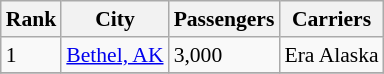<table class="wikitable" style="font-size: 90%" width= align=>
<tr>
<th>Rank</th>
<th>City</th>
<th>Passengers</th>
<th>Carriers</th>
</tr>
<tr>
<td>1</td>
<td> <a href='#'>Bethel, AK</a></td>
<td>3,000</td>
<td>Era Alaska</td>
</tr>
<tr>
</tr>
</table>
